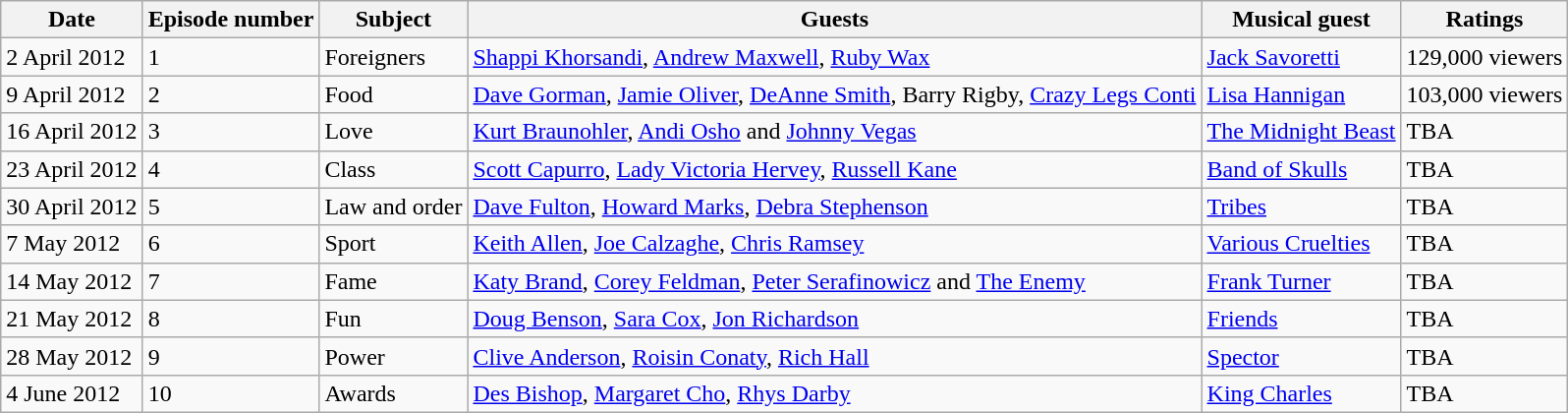<table class="wikitable">
<tr>
<th>Date</th>
<th>Episode number</th>
<th>Subject</th>
<th>Guests</th>
<th>Musical guest</th>
<th>Ratings</th>
</tr>
<tr>
<td>2 April 2012</td>
<td>1</td>
<td>Foreigners</td>
<td><a href='#'>Shappi Khorsandi</a>, <a href='#'>Andrew Maxwell</a>, <a href='#'>Ruby Wax</a></td>
<td><a href='#'>Jack Savoretti</a></td>
<td>129,000 viewers</td>
</tr>
<tr>
<td>9 April 2012</td>
<td>2</td>
<td>Food</td>
<td><a href='#'>Dave Gorman</a>, <a href='#'>Jamie Oliver</a>, <a href='#'>DeAnne Smith</a>, Barry Rigby, <a href='#'>Crazy Legs Conti</a></td>
<td><a href='#'>Lisa Hannigan</a></td>
<td>103,000 viewers</td>
</tr>
<tr>
<td>16 April 2012</td>
<td>3</td>
<td>Love</td>
<td><a href='#'>Kurt Braunohler</a>, <a href='#'>Andi Osho</a> and <a href='#'>Johnny Vegas</a></td>
<td><a href='#'>The Midnight Beast</a></td>
<td>TBA</td>
</tr>
<tr>
<td>23 April 2012</td>
<td>4</td>
<td>Class</td>
<td><a href='#'>Scott Capurro</a>, <a href='#'>Lady Victoria Hervey</a>, <a href='#'>Russell Kane</a></td>
<td><a href='#'>Band of Skulls</a></td>
<td>TBA</td>
</tr>
<tr>
<td>30 April 2012</td>
<td>5</td>
<td>Law and order</td>
<td><a href='#'>Dave Fulton</a>, <a href='#'>Howard Marks</a>, <a href='#'>Debra Stephenson</a></td>
<td><a href='#'>Tribes</a></td>
<td>TBA</td>
</tr>
<tr>
<td>7 May 2012</td>
<td>6</td>
<td>Sport</td>
<td><a href='#'>Keith Allen</a>, <a href='#'>Joe Calzaghe</a>, <a href='#'>Chris Ramsey</a></td>
<td><a href='#'>Various Cruelties</a></td>
<td>TBA</td>
</tr>
<tr>
<td>14 May 2012</td>
<td>7</td>
<td>Fame</td>
<td><a href='#'>Katy Brand</a>, <a href='#'>Corey Feldman</a>, <a href='#'>Peter Serafinowicz</a> and <a href='#'>The Enemy</a></td>
<td><a href='#'>Frank Turner</a></td>
<td>TBA</td>
</tr>
<tr>
<td>21 May 2012</td>
<td>8</td>
<td>Fun</td>
<td><a href='#'>Doug Benson</a>, <a href='#'>Sara Cox</a>, <a href='#'>Jon Richardson</a></td>
<td><a href='#'>Friends</a></td>
<td>TBA</td>
</tr>
<tr>
<td>28 May 2012</td>
<td>9</td>
<td>Power</td>
<td><a href='#'>Clive Anderson</a>, <a href='#'>Roisin Conaty</a>, <a href='#'>Rich Hall</a></td>
<td><a href='#'>Spector</a></td>
<td>TBA</td>
</tr>
<tr>
<td>4 June 2012</td>
<td>10</td>
<td>Awards</td>
<td><a href='#'>Des Bishop</a>, <a href='#'>Margaret Cho</a>, <a href='#'>Rhys Darby</a></td>
<td><a href='#'>King Charles</a></td>
<td>TBA</td>
</tr>
</table>
